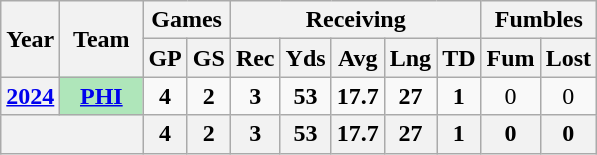<table class=wikitable style="text-align:center;">
<tr>
<th rowspan="2">Year</th>
<th rowspan="2">Team</th>
<th colspan="2">Games</th>
<th colspan="5">Receiving</th>
<th colspan="2">Fumbles</th>
</tr>
<tr>
<th>GP</th>
<th>GS</th>
<th>Rec</th>
<th>Yds</th>
<th>Avg</th>
<th>Lng</th>
<th>TD</th>
<th>Fum</th>
<th>Lost</th>
</tr>
<tr>
<th><a href='#'>2024</a></th>
<th style="background:#afe6ba; width:3em;"><a href='#'>PHI</a></th>
<td><strong>4</strong></td>
<td><strong>2</strong></td>
<td><strong>3</strong></td>
<td><strong>53</strong></td>
<td><strong>17.7</strong></td>
<td><strong>27</strong></td>
<td><strong>1</strong></td>
<td>0</td>
<td>0</td>
</tr>
<tr>
<th colspan="2"></th>
<th>4</th>
<th>2</th>
<th>3</th>
<th>53</th>
<th>17.7</th>
<th>27</th>
<th>1</th>
<th>0</th>
<th>0</th>
</tr>
</table>
